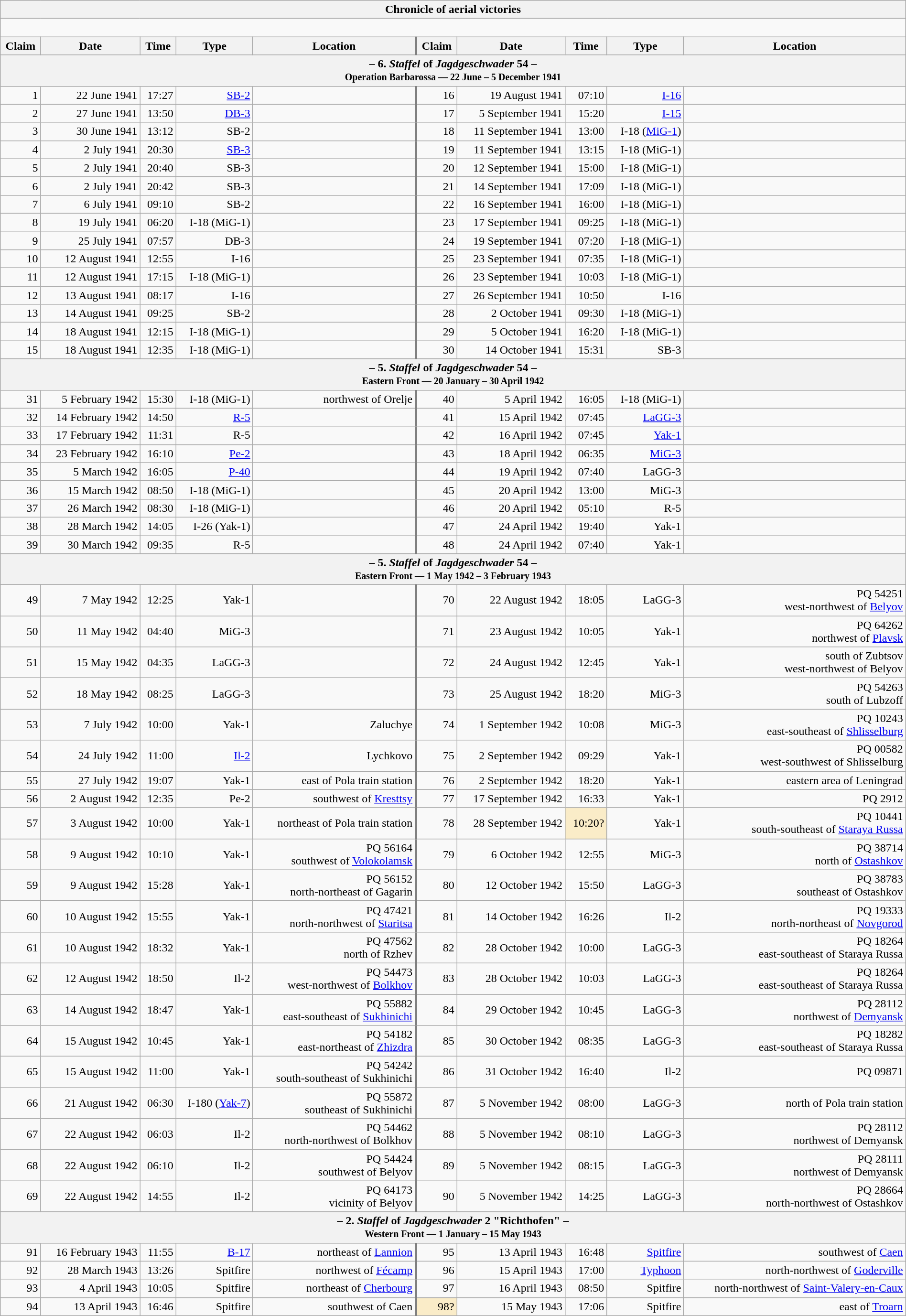<table class="wikitable plainrowheaders collapsible" style="margin-left: auto; margin-right: auto; border: none; text-align:right; width: 100%;">
<tr>
<th colspan="10">Chronicle of aerial victories</th>
</tr>
<tr>
<td colspan="10" style="text-align: left;"><br></td>
</tr>
<tr>
<th scope="col">Claim</th>
<th scope="col">Date</th>
<th scope="col">Time</th>
<th scope="col" width="100px">Type</th>
<th scope="col">Location</th>
<th scope="col" style="border-left: 3px solid grey;">Claim</th>
<th scope="col">Date</th>
<th scope="col">Time</th>
<th scope="col" width="100px">Type</th>
<th scope="col">Location</th>
</tr>
<tr>
<th colspan="10">– 6. <em>Staffel</em> of <em>Jagdgeschwader</em> 54 –<br><small>Operation Barbarossa — 22 June – 5 December 1941</small></th>
</tr>
<tr>
<td>1</td>
<td>22 June 1941</td>
<td>17:27</td>
<td><a href='#'>SB-2</a></td>
<td></td>
<td style="border-left: 3px solid grey;">16</td>
<td>19 August 1941</td>
<td>07:10</td>
<td><a href='#'>I-16</a></td>
<td></td>
</tr>
<tr>
<td>2</td>
<td>27 June 1941</td>
<td>13:50</td>
<td><a href='#'>DB-3</a></td>
<td></td>
<td style="border-left: 3px solid grey;">17</td>
<td>5 September 1941</td>
<td>15:20</td>
<td><a href='#'>I-15</a></td>
<td></td>
</tr>
<tr>
<td>3</td>
<td>30 June 1941</td>
<td>13:12</td>
<td>SB-2</td>
<td></td>
<td style="border-left: 3px solid grey;">18</td>
<td>11 September 1941</td>
<td>13:00</td>
<td>I-18 (<a href='#'>MiG-1</a>)</td>
<td></td>
</tr>
<tr>
<td>4</td>
<td>2 July 1941</td>
<td>20:30</td>
<td><a href='#'>SB-3</a></td>
<td></td>
<td style="border-left: 3px solid grey;">19</td>
<td>11 September 1941</td>
<td>13:15</td>
<td>I-18 (MiG-1)</td>
<td></td>
</tr>
<tr>
<td>5</td>
<td>2 July 1941</td>
<td>20:40</td>
<td>SB-3</td>
<td></td>
<td style="border-left: 3px solid grey;">20</td>
<td>12 September 1941</td>
<td>15:00</td>
<td>I-18 (MiG-1)</td>
<td></td>
</tr>
<tr>
<td>6</td>
<td>2 July 1941</td>
<td>20:42</td>
<td>SB-3</td>
<td></td>
<td style="border-left: 3px solid grey;">21</td>
<td>14 September 1941</td>
<td>17:09</td>
<td>I-18 (MiG-1)</td>
<td></td>
</tr>
<tr>
<td>7</td>
<td>6 July 1941</td>
<td>09:10</td>
<td>SB-2</td>
<td></td>
<td style="border-left: 3px solid grey;">22</td>
<td>16 September 1941</td>
<td>16:00</td>
<td>I-18 (MiG-1)</td>
<td></td>
</tr>
<tr>
<td>8</td>
<td>19 July 1941</td>
<td>06:20</td>
<td>I-18 (MiG-1)</td>
<td></td>
<td style="border-left: 3px solid grey;">23</td>
<td>17 September 1941</td>
<td>09:25</td>
<td>I-18 (MiG-1)</td>
<td></td>
</tr>
<tr>
<td>9</td>
<td>25 July 1941</td>
<td>07:57</td>
<td>DB-3</td>
<td></td>
<td style="border-left: 3px solid grey;">24</td>
<td>19 September 1941</td>
<td>07:20</td>
<td>I-18 (MiG-1)</td>
<td></td>
</tr>
<tr>
<td>10</td>
<td>12 August 1941</td>
<td>12:55</td>
<td>I-16</td>
<td></td>
<td style="border-left: 3px solid grey;">25</td>
<td>23 September 1941</td>
<td>07:35</td>
<td>I-18 (MiG-1)</td>
<td></td>
</tr>
<tr>
<td>11</td>
<td>12 August 1941</td>
<td>17:15</td>
<td>I-18 (MiG-1)</td>
<td></td>
<td style="border-left: 3px solid grey;">26</td>
<td>23 September 1941</td>
<td>10:03</td>
<td>I-18 (MiG-1)</td>
<td></td>
</tr>
<tr>
<td>12</td>
<td>13 August 1941</td>
<td>08:17</td>
<td>I-16</td>
<td></td>
<td style="border-left: 3px solid grey;">27</td>
<td>26 September 1941</td>
<td>10:50</td>
<td>I-16</td>
<td></td>
</tr>
<tr>
<td>13</td>
<td>14 August 1941</td>
<td>09:25</td>
<td>SB-2</td>
<td></td>
<td style="border-left: 3px solid grey;">28</td>
<td>2 October 1941</td>
<td>09:30</td>
<td>I-18 (MiG-1)</td>
<td></td>
</tr>
<tr>
<td>14</td>
<td>18 August 1941</td>
<td>12:15</td>
<td>I-18 (MiG-1)</td>
<td></td>
<td style="border-left: 3px solid grey;">29</td>
<td>5 October 1941</td>
<td>16:20</td>
<td>I-18 (MiG-1)</td>
<td></td>
</tr>
<tr>
<td>15</td>
<td>18 August 1941</td>
<td>12:35</td>
<td>I-18 (MiG-1)</td>
<td></td>
<td style="border-left: 3px solid grey;">30</td>
<td>14 October 1941</td>
<td>15:31</td>
<td>SB-3</td>
<td></td>
</tr>
<tr>
<th colspan="10">– 5. <em>Staffel</em> of <em>Jagdgeschwader</em> 54 –<br><small>Eastern Front — 20 January – 30 April 1942</small></th>
</tr>
<tr>
<td>31</td>
<td>5 February 1942</td>
<td>15:30</td>
<td>I-18 (MiG-1)</td>
<td>northwest of Orelje</td>
<td style="border-left: 3px solid grey;">40</td>
<td>5 April 1942</td>
<td>16:05</td>
<td>I-18 (MiG-1)</td>
<td></td>
</tr>
<tr>
<td>32</td>
<td>14 February 1942</td>
<td>14:50</td>
<td><a href='#'>R-5</a></td>
<td></td>
<td style="border-left: 3px solid grey;">41</td>
<td>15 April 1942</td>
<td>07:45</td>
<td><a href='#'>LaGG-3</a></td>
<td></td>
</tr>
<tr>
<td>33</td>
<td>17 February 1942</td>
<td>11:31</td>
<td>R-5</td>
<td></td>
<td style="border-left: 3px solid grey;">42</td>
<td>16 April 1942</td>
<td>07:45</td>
<td><a href='#'>Yak-1</a></td>
<td></td>
</tr>
<tr>
<td>34</td>
<td>23 February 1942</td>
<td>16:10</td>
<td><a href='#'>Pe-2</a></td>
<td></td>
<td style="border-left: 3px solid grey;">43</td>
<td>18 April 1942</td>
<td>06:35</td>
<td><a href='#'>MiG-3</a></td>
<td></td>
</tr>
<tr>
<td>35</td>
<td>5 March 1942</td>
<td>16:05</td>
<td><a href='#'>P-40</a></td>
<td></td>
<td style="border-left: 3px solid grey;">44</td>
<td>19 April 1942</td>
<td>07:40</td>
<td>LaGG-3</td>
<td></td>
</tr>
<tr>
<td>36</td>
<td>15 March 1942</td>
<td>08:50</td>
<td>I-18 (MiG-1)</td>
<td></td>
<td style="border-left: 3px solid grey;">45</td>
<td>20 April 1942</td>
<td>13:00</td>
<td>MiG-3</td>
<td></td>
</tr>
<tr>
<td>37</td>
<td>26 March 1942</td>
<td>08:30</td>
<td>I-18 (MiG-1)</td>
<td></td>
<td style="border-left: 3px solid grey;">46</td>
<td>20 April 1942</td>
<td>05:10</td>
<td>R-5</td>
<td></td>
</tr>
<tr>
<td>38</td>
<td>28 March 1942</td>
<td>14:05</td>
<td>I-26 (Yak-1)</td>
<td></td>
<td style="border-left: 3px solid grey;">47</td>
<td>24 April 1942</td>
<td>19:40</td>
<td>Yak-1</td>
<td></td>
</tr>
<tr>
<td>39</td>
<td>30 March 1942</td>
<td>09:35</td>
<td>R-5</td>
<td></td>
<td style="border-left: 3px solid grey;">48</td>
<td>24 April 1942</td>
<td>07:40</td>
<td>Yak-1</td>
<td></td>
</tr>
<tr>
<th colspan="10">– 5. <em>Staffel</em> of <em>Jagdgeschwader</em> 54 –<br><small>Eastern Front — 1 May 1942 – 3 February 1943</small></th>
</tr>
<tr>
<td>49</td>
<td>7 May 1942</td>
<td>12:25</td>
<td>Yak-1</td>
<td></td>
<td style="border-left: 3px solid grey;">70</td>
<td>22 August 1942</td>
<td>18:05</td>
<td>LaGG-3</td>
<td>PQ 54251<br> west-northwest of <a href='#'>Belyov</a></td>
</tr>
<tr>
<td>50</td>
<td>11 May 1942</td>
<td>04:40</td>
<td>MiG-3</td>
<td></td>
<td style="border-left: 3px solid grey;">71</td>
<td>23 August 1942</td>
<td>10:05</td>
<td>Yak-1</td>
<td>PQ 64262<br> northwest of <a href='#'>Plavsk</a></td>
</tr>
<tr>
<td>51</td>
<td>15 May 1942</td>
<td>04:35</td>
<td>LaGG-3</td>
<td></td>
<td style="border-left: 3px solid grey;">72</td>
<td>24 August 1942</td>
<td>12:45</td>
<td>Yak-1</td>
<td>south of Zubtsov<br> west-northwest of Belyov</td>
</tr>
<tr>
<td>52</td>
<td>18 May 1942</td>
<td>08:25</td>
<td>LaGG-3</td>
<td></td>
<td style="border-left: 3px solid grey;">73</td>
<td>25 August 1942</td>
<td>18:20</td>
<td>MiG-3</td>
<td>PQ 54263<br>south of Lubzoff</td>
</tr>
<tr>
<td>53</td>
<td>7 July 1942</td>
<td>10:00</td>
<td>Yak-1</td>
<td>Zaluchye</td>
<td style="border-left: 3px solid grey;">74</td>
<td>1 September 1942</td>
<td>10:08</td>
<td>MiG-3</td>
<td>PQ 10243<br> east-southeast of <a href='#'>Shlisselburg</a></td>
</tr>
<tr>
<td>54</td>
<td>24 July 1942</td>
<td>11:00</td>
<td><a href='#'>Il-2</a></td>
<td>Lychkovo</td>
<td style="border-left: 3px solid grey;">75</td>
<td>2 September 1942</td>
<td>09:29</td>
<td>Yak-1</td>
<td>PQ 00582<br> west-southwest of Shlisselburg</td>
</tr>
<tr>
<td>55</td>
<td>27 July 1942</td>
<td>19:07</td>
<td>Yak-1</td>
<td>east of Pola train station</td>
<td style="border-left: 3px solid grey;">76</td>
<td>2 September 1942</td>
<td>18:20</td>
<td>Yak-1</td>
<td>eastern area of Leningrad</td>
</tr>
<tr>
<td>56</td>
<td>2 August 1942</td>
<td>12:35</td>
<td>Pe-2</td>
<td>southwest of <a href='#'>Kresttsy</a></td>
<td style="border-left: 3px solid grey;">77</td>
<td>17 September 1942</td>
<td>16:33</td>
<td>Yak-1</td>
<td>PQ 2912</td>
</tr>
<tr>
<td>57</td>
<td>3 August 1942</td>
<td>10:00</td>
<td>Yak-1</td>
<td>northeast of Pola train station</td>
<td style="border-left: 3px solid grey;">78</td>
<td>28 September 1942</td>
<td style="background:#faecc8">10:20?</td>
<td>Yak-1</td>
<td>PQ 10441<br> south-southeast of <a href='#'>Staraya Russa</a></td>
</tr>
<tr>
<td>58</td>
<td>9 August 1942</td>
<td>10:10</td>
<td>Yak-1</td>
<td>PQ 56164<br> southwest of <a href='#'>Volokolamsk</a></td>
<td style="border-left: 3px solid grey;">79</td>
<td>6 October 1942</td>
<td>12:55</td>
<td>MiG-3</td>
<td>PQ 38714<br> north of <a href='#'>Ostashkov</a></td>
</tr>
<tr>
<td>59</td>
<td>9 August 1942</td>
<td>15:28</td>
<td>Yak-1</td>
<td>PQ 56152<br> north-northeast of Gagarin</td>
<td style="border-left: 3px solid grey;">80</td>
<td>12 October 1942</td>
<td>15:50</td>
<td>LaGG-3</td>
<td>PQ 38783<br> southeast of Ostashkov</td>
</tr>
<tr>
<td>60</td>
<td>10 August 1942</td>
<td>15:55</td>
<td>Yak-1</td>
<td>PQ 47421<br> north-northwest of <a href='#'>Staritsa</a></td>
<td style="border-left: 3px solid grey;">81</td>
<td>14 October 1942</td>
<td>16:26</td>
<td>Il-2</td>
<td>PQ 19333<br> north-northeast of <a href='#'>Novgorod</a></td>
</tr>
<tr>
<td>61</td>
<td>10 August 1942</td>
<td>18:32</td>
<td>Yak-1</td>
<td>PQ 47562<br> north of Rzhev</td>
<td style="border-left: 3px solid grey;">82</td>
<td>28 October 1942</td>
<td>10:00</td>
<td>LaGG-3</td>
<td>PQ 18264<br> east-southeast of Staraya Russa</td>
</tr>
<tr>
<td>62</td>
<td>12 August 1942</td>
<td>18:50</td>
<td>Il-2</td>
<td>PQ 54473<br> west-northwest of <a href='#'>Bolkhov</a></td>
<td style="border-left: 3px solid grey;">83</td>
<td>28 October 1942</td>
<td>10:03</td>
<td>LaGG-3</td>
<td>PQ 18264<br> east-southeast of Staraya Russa</td>
</tr>
<tr>
<td>63</td>
<td>14 August 1942</td>
<td>18:47</td>
<td>Yak-1</td>
<td>PQ 55882<br> east-southeast of <a href='#'>Sukhinichi</a></td>
<td style="border-left: 3px solid grey;">84</td>
<td>29 October 1942</td>
<td>10:45</td>
<td>LaGG-3</td>
<td>PQ 28112<br> northwest of <a href='#'>Demyansk</a></td>
</tr>
<tr>
<td>64</td>
<td>15 August 1942</td>
<td>10:45</td>
<td>Yak-1</td>
<td>PQ 54182<br> east-northeast of <a href='#'>Zhizdra</a></td>
<td style="border-left: 3px solid grey;">85</td>
<td>30 October 1942</td>
<td>08:35</td>
<td>LaGG-3</td>
<td>PQ 18282<br> east-southeast of Staraya Russa</td>
</tr>
<tr>
<td>65</td>
<td>15 August 1942</td>
<td>11:00</td>
<td>Yak-1</td>
<td>PQ 54242<br> south-southeast of Sukhinichi</td>
<td style="border-left: 3px solid grey;">86</td>
<td>31 October 1942</td>
<td>16:40</td>
<td>Il-2</td>
<td>PQ 09871</td>
</tr>
<tr>
<td>66</td>
<td>21 August 1942</td>
<td>06:30</td>
<td>I-180 (<a href='#'>Yak-7</a>)</td>
<td>PQ 55872<br> southeast of Sukhinichi</td>
<td style="border-left: 3px solid grey;">87</td>
<td>5 November 1942</td>
<td>08:00</td>
<td>LaGG-3</td>
<td> north of Pola train station</td>
</tr>
<tr>
<td>67</td>
<td>22 August 1942</td>
<td>06:03</td>
<td>Il-2</td>
<td>PQ 54462<br> north-northwest of Bolkhov</td>
<td style="border-left: 3px solid grey;">88</td>
<td>5 November 1942</td>
<td>08:10</td>
<td>LaGG-3</td>
<td>PQ 28112<br> northwest of Demyansk</td>
</tr>
<tr>
<td>68</td>
<td>22 August 1942</td>
<td>06:10</td>
<td>Il-2</td>
<td>PQ 54424<br> southwest of Belyov</td>
<td style="border-left: 3px solid grey;">89</td>
<td>5 November 1942</td>
<td>08:15</td>
<td>LaGG-3</td>
<td>PQ 28111<br> northwest of Demyansk</td>
</tr>
<tr>
<td>69</td>
<td>22 August 1942</td>
<td>14:55</td>
<td>Il-2</td>
<td>PQ 64173<br>vicinity of Belyov</td>
<td style="border-left: 3px solid grey;">90</td>
<td>5 November 1942</td>
<td>14:25</td>
<td>LaGG-3</td>
<td>PQ 28664<br> north-northwest of Ostashkov</td>
</tr>
<tr>
<th colspan="10">– 2. <em>Staffel</em> of <em>Jagdgeschwader</em> 2 "Richthofen" –<br><small>Western Front — 1 January – 15 May 1943</small></th>
</tr>
<tr>
<td>91</td>
<td>16 February 1943</td>
<td>11:55</td>
<td><a href='#'>B-17</a></td>
<td> northeast of <a href='#'>Lannion</a></td>
<td style="border-left: 3px solid grey;">95</td>
<td>13 April 1943</td>
<td>16:48</td>
<td><a href='#'>Spitfire</a></td>
<td> southwest of <a href='#'>Caen</a></td>
</tr>
<tr>
<td>92</td>
<td>28 March 1943</td>
<td>13:26</td>
<td>Spitfire</td>
<td> northwest of <a href='#'>Fécamp</a></td>
<td style="border-left: 3px solid grey;">96</td>
<td>15 April 1943</td>
<td>17:00</td>
<td><a href='#'>Typhoon</a></td>
<td> north-northwest of <a href='#'>Goderville</a></td>
</tr>
<tr>
<td>93</td>
<td>4 April 1943</td>
<td>10:05</td>
<td>Spitfire</td>
<td> northeast of <a href='#'>Cherbourg</a></td>
<td style="border-left: 3px solid grey;">97</td>
<td>16 April 1943</td>
<td>08:50</td>
<td>Spitfire</td>
<td> north-northwest of <a href='#'>Saint-Valery-en-Caux</a></td>
</tr>
<tr>
<td>94</td>
<td>13 April 1943</td>
<td>16:46</td>
<td>Spitfire</td>
<td> southwest of Caen</td>
<td style="border-left: 3px solid grey; background:#faecc8">98?</td>
<td>15 May 1943</td>
<td>17:06</td>
<td>Spitfire</td>
<td> east of <a href='#'>Troarn</a></td>
</tr>
</table>
